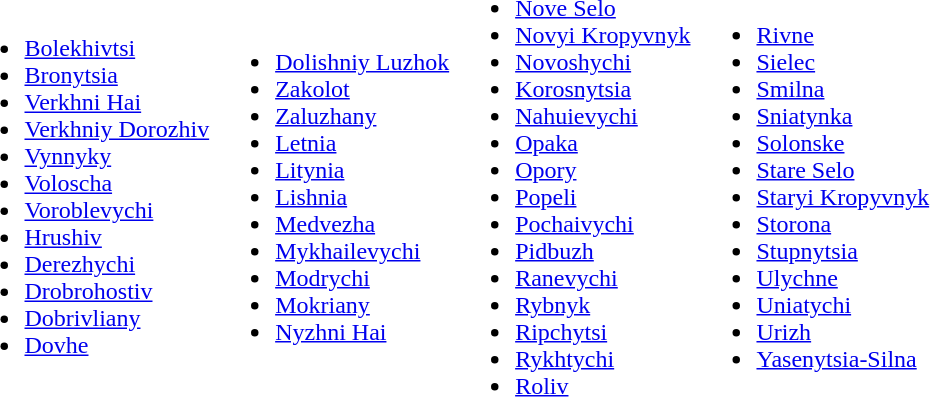<table>
<tr>
<td><br><ul><li><a href='#'>Bolekhivtsi</a></li><li><a href='#'>Bronytsia</a></li><li><a href='#'>Verkhni Hai</a></li><li><a href='#'>Verkhniy Dorozhiv</a></li><li><a href='#'>Vynnyky</a> </li><li><a href='#'>Voloscha</a></li><li><a href='#'>Voroblevychi</a></li><li><a href='#'>Hrushiv</a></li><li><a href='#'>Derezhychi</a></li><li><a href='#'>Drobrohostiv</a></li><li><a href='#'>Dobrivliany</a></li><li><a href='#'>Dovhe</a></li></ul></td>
<td><br><ul><li><a href='#'>Dolishniy Luzhok</a></li><li><a href='#'>Zakolot</a></li><li><a href='#'>Zaluzhany</a></li><li><a href='#'>Letnia</a></li><li><a href='#'>Litynia</a></li><li><a href='#'>Lishnia</a></li><li><a href='#'>Medvezha</a></li><li><a href='#'>Mykhailevychi</a></li><li><a href='#'>Modrychi</a></li><li><a href='#'>Mokriany</a></li><li><a href='#'>Nyzhni Hai</a></li></ul></td>
<td><br><ul><li><a href='#'>Nove Selo</a></li><li><a href='#'>Novyi Kropyvnyk</a></li><li><a href='#'>Novoshychi</a></li><li><a href='#'>Korosnytsia</a></li><li><a href='#'>Nahuievychi</a> </li><li><a href='#'>Opaka</a></li><li><a href='#'>Opory</a></li><li><a href='#'>Popeli</a></li><li><a href='#'>Pochaivychi</a></li><li><a href='#'>Pidbuzh</a></li><li><a href='#'>Ranevychi</a></li><li><a href='#'>Rybnyk</a></li><li><a href='#'>Ripchytsi</a></li><li><a href='#'>Rykhtychi</a></li><li><a href='#'>Roliv</a></li></ul></td>
<td><br><ul><li><a href='#'>Rivne</a></li><li><a href='#'>Sielec</a></li><li><a href='#'>Smilna</a></li><li><a href='#'>Sniatynka</a></li><li><a href='#'>Solonske</a></li><li><a href='#'>Stare Selo</a></li><li><a href='#'>Staryi Kropyvnyk</a></li><li><a href='#'>Storona</a></li><li><a href='#'>Stupnytsia</a></li><li><a href='#'>Ulychne</a></li><li><a href='#'>Uniatychi</a></li><li><a href='#'>Urizh</a></li><li><a href='#'>Yasenytsia-Silna</a></li></ul></td>
</tr>
</table>
